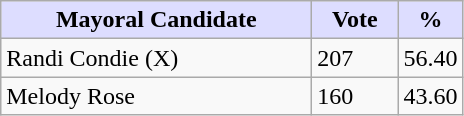<table class="wikitable">
<tr>
<th style="background:#ddf; width:200px;">Mayoral Candidate</th>
<th style="background:#ddf; width:50px;">Vote</th>
<th style="background:#ddf; width:30px;">%</th>
</tr>
<tr>
<td>Randi Condie (X)</td>
<td>207</td>
<td>56.40</td>
</tr>
<tr>
<td>Melody Rose</td>
<td>160</td>
<td>43.60</td>
</tr>
</table>
